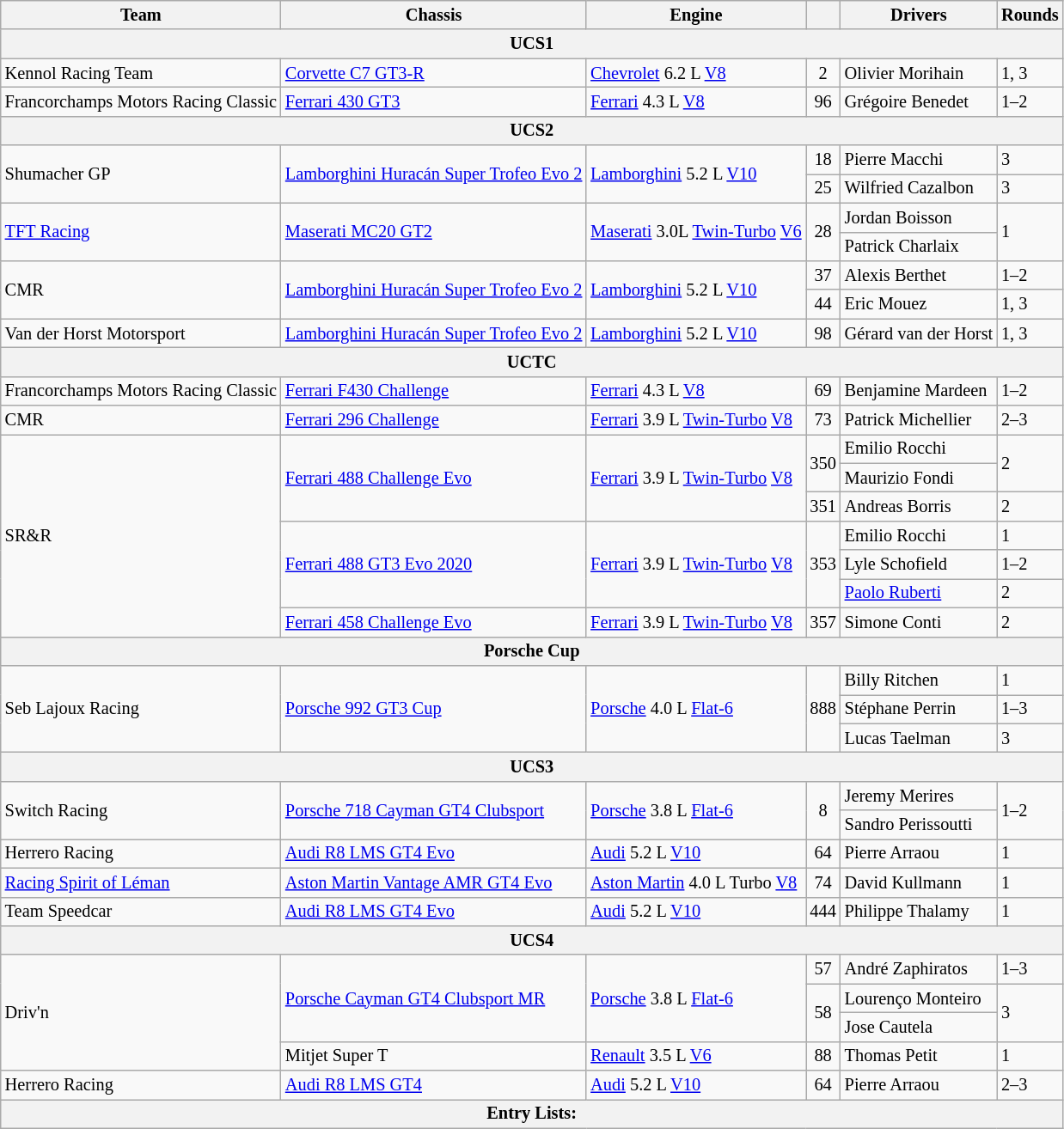<table class="wikitable" style="font-size: 85%;">
<tr>
<th>Team</th>
<th>Chassis</th>
<th>Engine</th>
<th></th>
<th>Drivers</th>
<th>Rounds</th>
</tr>
<tr>
<th colspan=6>UCS1</th>
</tr>
<tr>
<td> Kennol Racing Team</td>
<td><a href='#'>Corvette C7 GT3-R</a></td>
<td><a href='#'>Chevrolet</a> 6.2 L <a href='#'>V8</a></td>
<td align=center>2</td>
<td> Olivier Morihain</td>
<td>1, 3</td>
</tr>
<tr>
<td> Francorchamps Motors Racing Classic</td>
<td><a href='#'>Ferrari 430 GT3</a></td>
<td><a href='#'>Ferrari</a> 4.3 L <a href='#'>V8</a></td>
<td align=center>96</td>
<td> Grégoire Benedet</td>
<td>1–2</td>
</tr>
<tr>
<th colspan=6>UCS2</th>
</tr>
<tr>
<td rowspan=2> Shumacher GP</td>
<td rowspan=2><a href='#'>Lamborghini Huracán Super Trofeo Evo 2</a></td>
<td rowspan=2><a href='#'>Lamborghini</a> 5.2 L <a href='#'>V10</a></td>
<td align=center>18</td>
<td> Pierre Macchi</td>
<td>3</td>
</tr>
<tr>
<td align=center>25</td>
<td> Wilfried Cazalbon</td>
<td>3</td>
</tr>
<tr>
<td rowspan=2> <a href='#'>TFT Racing</a></td>
<td rowspan=2><a href='#'>Maserati MC20 GT2</a></td>
<td rowspan=2><a href='#'>Maserati</a> 3.0L <a href='#'>Twin-Turbo</a> <a href='#'>V6</a></td>
<td rowspan=2 align=center>28</td>
<td> Jordan Boisson</td>
<td rowspan=2>1</td>
</tr>
<tr>
<td> Patrick Charlaix</td>
</tr>
<tr>
<td rowspan=2> CMR</td>
<td rowspan=2><a href='#'>Lamborghini Huracán Super Trofeo Evo 2</a></td>
<td rowspan=2><a href='#'>Lamborghini</a> 5.2 L <a href='#'>V10</a></td>
<td align=center>37</td>
<td> Alexis Berthet</td>
<td>1–2</td>
</tr>
<tr>
<td align=center>44</td>
<td> Eric Mouez</td>
<td>1, 3</td>
</tr>
<tr>
<td> Van der Horst Motorsport</td>
<td><a href='#'>Lamborghini Huracán Super Trofeo Evo 2</a></td>
<td><a href='#'>Lamborghini</a> 5.2 L <a href='#'>V10</a></td>
<td align=center>98</td>
<td> Gérard van der Horst</td>
<td>1, 3</td>
</tr>
<tr>
<th colspan=6>UCTC</th>
</tr>
<tr>
<td> Francorchamps Motors Racing Classic</td>
<td><a href='#'>Ferrari F430 Challenge</a></td>
<td><a href='#'>Ferrari</a> 4.3 L <a href='#'>V8</a></td>
<td align=center>69</td>
<td> Benjamine Mardeen</td>
<td>1–2</td>
</tr>
<tr>
<td> CMR</td>
<td><a href='#'>Ferrari 296 Challenge</a></td>
<td><a href='#'>Ferrari</a> 3.9 L <a href='#'>Twin-Turbo</a> <a href='#'>V8</a></td>
<td align=center>73</td>
<td> Patrick Michellier</td>
<td>2–3</td>
</tr>
<tr>
<td rowspan=7> SR&R</td>
<td rowspan=3><a href='#'>Ferrari 488 Challenge Evo</a></td>
<td rowspan=3><a href='#'>Ferrari</a> 3.9 L <a href='#'>Twin-Turbo</a> <a href='#'>V8</a></td>
<td rowspan=2 align=center>350</td>
<td> Emilio Rocchi</td>
<td rowspan=2>2</td>
</tr>
<tr>
<td> Maurizio Fondi</td>
</tr>
<tr>
<td align=center>351</td>
<td> Andreas Borris</td>
<td rowspan=1>2</td>
</tr>
<tr>
<td rowspan=3><a href='#'>Ferrari 488 GT3 Evo 2020</a></td>
<td rowspan=3><a href='#'>Ferrari</a> 3.9 L <a href='#'>Twin-Turbo</a> <a href='#'>V8</a></td>
<td rowspan=3 align=center>353</td>
<td> Emilio Rocchi</td>
<td rowspan=1>1</td>
</tr>
<tr>
<td> Lyle Schofield</td>
<td rowspan=1>1–2</td>
</tr>
<tr>
<td> <a href='#'>Paolo Ruberti</a></td>
<td rowspan=1>2</td>
</tr>
<tr>
<td rowspan=1><a href='#'>Ferrari 458 Challenge Evo</a></td>
<td rowspan=1><a href='#'>Ferrari</a> 3.9 L <a href='#'>Twin-Turbo</a> <a href='#'>V8</a></td>
<td rowspan=1 align=center>357</td>
<td> Simone Conti</td>
<td rowspan=1>2</td>
</tr>
<tr>
<th colspan=6>Porsche Cup</th>
</tr>
<tr>
<td rowspan=3> Seb Lajoux Racing</td>
<td rowspan=3><a href='#'>Porsche 992 GT3 Cup</a></td>
<td rowspan=3><a href='#'>Porsche</a> 4.0 L <a href='#'>Flat-6</a></td>
<td rowspan=3 align=center>888</td>
<td> Billy Ritchen</td>
<td rowspan=1>1</td>
</tr>
<tr>
<td> Stéphane Perrin</td>
<td rowspan=1>1–3</td>
</tr>
<tr>
<td> Lucas Taelman</td>
<td rowspan=1>3</td>
</tr>
<tr>
<th colspan=6>UCS3</th>
</tr>
<tr>
<td rowspan=2> Switch Racing</td>
<td rowspan=2><a href='#'>Porsche 718 Cayman GT4 Clubsport</a></td>
<td rowspan=2><a href='#'>Porsche</a> 3.8 L <a href='#'>Flat-6</a></td>
<td rowspan=2 align=center>8</td>
<td> Jeremy Merires</td>
<td rowspan=2>1–2</td>
</tr>
<tr>
<td> Sandro Perissoutti</td>
</tr>
<tr>
<td> Herrero Racing</td>
<td><a href='#'>Audi R8 LMS GT4 Evo</a></td>
<td><a href='#'>Audi</a> 5.2 L <a href='#'>V10</a></td>
<td align=center>64</td>
<td> Pierre Arraou</td>
<td>1</td>
</tr>
<tr>
<td> <a href='#'>Racing Spirit of Léman</a></td>
<td><a href='#'>Aston Martin Vantage AMR GT4 Evo</a></td>
<td><a href='#'>Aston Martin</a> 4.0 L Turbo <a href='#'>V8</a></td>
<td align=center>74</td>
<td> David Kullmann</td>
<td>1</td>
</tr>
<tr>
<td> Team Speedcar</td>
<td><a href='#'>Audi R8 LMS GT4 Evo</a></td>
<td><a href='#'>Audi</a> 5.2 L <a href='#'>V10</a></td>
<td align=center>444</td>
<td> Philippe Thalamy</td>
<td>1</td>
</tr>
<tr>
<th colspan=6>UCS4</th>
</tr>
<tr>
<td rowspan=4> Driv'n</td>
<td rowspan=3><a href='#'>Porsche Cayman GT4 Clubsport MR</a></td>
<td rowspan=3><a href='#'>Porsche</a> 3.8 L <a href='#'>Flat-6</a></td>
<td align=center>57</td>
<td> André Zaphiratos</td>
<td>1–3</td>
</tr>
<tr>
<td rowspan=2 align=center>58</td>
<td> Lourenço Monteiro</td>
<td rowspan=2>3</td>
</tr>
<tr>
<td> Jose Cautela</td>
</tr>
<tr>
<td>Mitjet Super T</td>
<td><a href='#'>Renault</a> 3.5 L <a href='#'>V6</a></td>
<td align=center>88</td>
<td> Thomas Petit</td>
<td>1</td>
</tr>
<tr>
<td rowspan=1> Herrero Racing</td>
<td><a href='#'>Audi R8 LMS GT4</a></td>
<td><a href='#'>Audi</a> 5.2 L <a href='#'>V10</a></td>
<td align=center>64</td>
<td> Pierre Arraou</td>
<td>2–3</td>
</tr>
<tr>
<th colspan=6>Entry Lists: </th>
</tr>
</table>
